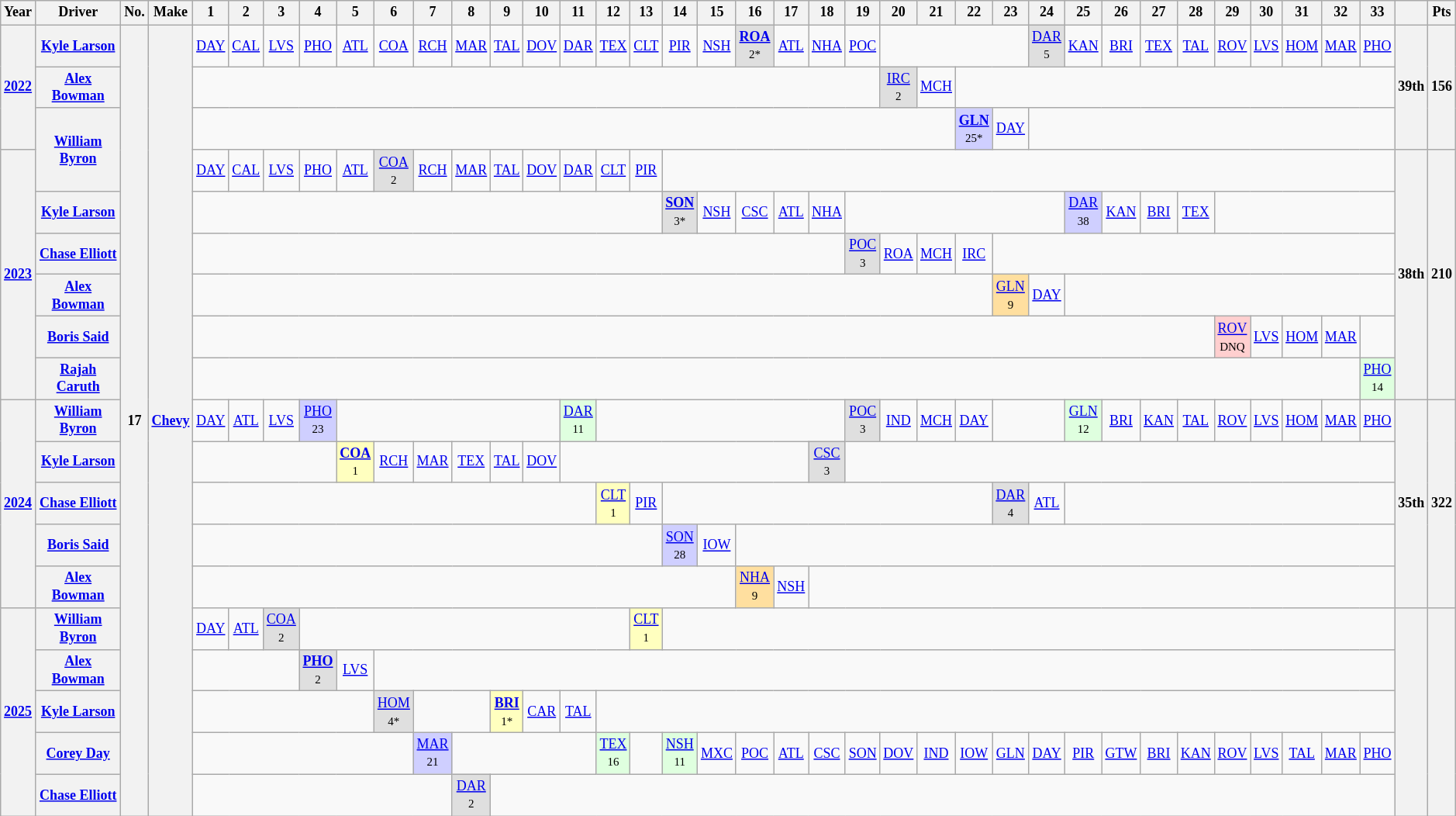<table class="wikitable" style="text-align:center; font-size:75%">
<tr>
<th>Year</th>
<th>Driver</th>
<th>No.</th>
<th>Make</th>
<th>1</th>
<th>2</th>
<th>3</th>
<th>4</th>
<th>5</th>
<th>6</th>
<th>7</th>
<th>8</th>
<th>9</th>
<th>10</th>
<th>11</th>
<th>12</th>
<th>13</th>
<th>14</th>
<th>15</th>
<th>16</th>
<th>17</th>
<th>18</th>
<th>19</th>
<th>20</th>
<th>21</th>
<th>22</th>
<th>23</th>
<th>24</th>
<th>25</th>
<th>26</th>
<th>27</th>
<th>28</th>
<th>29</th>
<th>30</th>
<th>31</th>
<th>32</th>
<th>33</th>
<th></th>
<th>Pts</th>
</tr>
<tr>
<th rowspan=3><a href='#'>2022</a></th>
<th><a href='#'>Kyle Larson</a></th>
<th rowspan=19>17</th>
<th rowspan=19><a href='#'>Chevy</a></th>
<td><a href='#'>DAY</a></td>
<td><a href='#'>CAL</a></td>
<td><a href='#'>LVS</a></td>
<td><a href='#'>PHO</a></td>
<td><a href='#'>ATL</a></td>
<td><a href='#'>COA</a></td>
<td><a href='#'>RCH</a></td>
<td><a href='#'>MAR</a></td>
<td><a href='#'>TAL</a></td>
<td><a href='#'>DOV</a></td>
<td><a href='#'>DAR</a></td>
<td><a href='#'>TEX</a></td>
<td><a href='#'>CLT</a></td>
<td><a href='#'>PIR</a></td>
<td><a href='#'>NSH</a></td>
<td style="background:#DFDFDF;"><strong><a href='#'>ROA</a></strong><br><small>2*</small></td>
<td><a href='#'>ATL</a></td>
<td><a href='#'>NHA</a></td>
<td><a href='#'>POC</a></td>
<td colspan=4></td>
<td style="background:#DFDFDF;"><a href='#'>DAR</a><br><small>5</small></td>
<td><a href='#'>KAN</a></td>
<td><a href='#'>BRI</a></td>
<td><a href='#'>TEX</a></td>
<td><a href='#'>TAL</a></td>
<td><a href='#'>ROV</a></td>
<td><a href='#'>LVS</a></td>
<td><a href='#'>HOM</a></td>
<td><a href='#'>MAR</a></td>
<td><a href='#'>PHO</a></td>
<th rowspan=3>39th</th>
<th rowspan=3>156</th>
</tr>
<tr>
<th><a href='#'>Alex Bowman</a></th>
<td colspan=19></td>
<td style="background:#DFDFDF;"><a href='#'>IRC</a><br><small>2</small></td>
<td><a href='#'>MCH</a></td>
<td colspan=12></td>
</tr>
<tr>
<th rowspan=2><a href='#'>William Byron</a></th>
<td colspan=21></td>
<td style="background:#cfcfff;"><strong><a href='#'>GLN</a></strong><br><small>25*</small></td>
<td><a href='#'>DAY</a></td>
<td colspan=10></td>
</tr>
<tr>
<th rowspan=6><a href='#'>2023</a></th>
<td><a href='#'>DAY</a></td>
<td><a href='#'>CAL</a></td>
<td><a href='#'>LVS</a></td>
<td><a href='#'>PHO</a></td>
<td><a href='#'>ATL</a></td>
<td style="background:#DFDFDF;"><a href='#'>COA</a><br><small>2</small></td>
<td><a href='#'>RCH</a></td>
<td><a href='#'>MAR</a></td>
<td><a href='#'>TAL</a></td>
<td><a href='#'>DOV</a></td>
<td><a href='#'>DAR</a></td>
<td><a href='#'>CLT</a></td>
<td><a href='#'>PIR</a></td>
<td colspan=20></td>
<th rowspan=6>38th</th>
<th rowspan=6>210</th>
</tr>
<tr>
<th><a href='#'>Kyle Larson</a></th>
<td colspan=13></td>
<td style="background:#DFDFDF;"><strong><a href='#'>SON</a></strong><br><small>3*</small></td>
<td><a href='#'>NSH</a></td>
<td><a href='#'>CSC</a></td>
<td><a href='#'>ATL</a></td>
<td><a href='#'>NHA</a></td>
<td colspan=6></td>
<td style="background:#CFCFFF;"><a href='#'>DAR</a><br><small>38</small></td>
<td><a href='#'>KAN</a></td>
<td><a href='#'>BRI</a></td>
<td><a href='#'>TEX</a></td>
<td colspan=5></td>
</tr>
<tr>
<th><a href='#'>Chase Elliott</a></th>
<td colspan=18></td>
<td style="background:#DFDFDF;"><a href='#'>POC</a><br><small>3</small></td>
<td><a href='#'>ROA</a></td>
<td><a href='#'>MCH</a></td>
<td><a href='#'>IRC</a></td>
<td colspan=11></td>
</tr>
<tr>
<th><a href='#'>Alex Bowman</a></th>
<td colspan=22></td>
<td style="background:#FFDF9F;"><a href='#'>GLN</a><br><small>9</small></td>
<td><a href='#'>DAY</a></td>
<td colspan=9></td>
</tr>
<tr>
<th><a href='#'>Boris Said</a></th>
<td colspan=28></td>
<td style="background:#FFCFCF;"><a href='#'>ROV</a><br><small>DNQ</small></td>
<td><a href='#'>LVS</a></td>
<td><a href='#'>HOM</a></td>
<td><a href='#'>MAR</a></td>
<td></td>
</tr>
<tr>
<th><a href='#'>Rajah Caruth</a></th>
<td colspan=32></td>
<td style="background:#DFFFDF;"><a href='#'>PHO</a><br><small>14</small></td>
</tr>
<tr>
<th rowspan="5"><a href='#'>2024</a></th>
<th><a href='#'>William Byron</a></th>
<td><a href='#'>DAY</a></td>
<td><a href='#'>ATL</a></td>
<td><a href='#'>LVS</a></td>
<td style="background:#CFCFFF;"><a href='#'>PHO</a><br><small>23</small></td>
<td colspan="6"></td>
<td style="background:#DFFFDF;"><a href='#'>DAR</a> <br><small>11</small></td>
<td colspan="7"></td>
<td style="background:#DFDFDF;"><a href='#'>POC</a><br><small>3</small></td>
<td><a href='#'>IND</a></td>
<td><a href='#'>MCH</a></td>
<td><a href='#'>DAY</a></td>
<td colspan="2"></td>
<td style="background:#DFFFDF;"><a href='#'>GLN</a><br><small>12</small></td>
<td><a href='#'>BRI</a></td>
<td><a href='#'>KAN</a></td>
<td><a href='#'>TAL</a></td>
<td><a href='#'>ROV</a></td>
<td><a href='#'>LVS</a></td>
<td><a href='#'>HOM</a></td>
<td><a href='#'>MAR</a></td>
<td><a href='#'>PHO</a></td>
<th rowspan="5">35th</th>
<th rowspan="5">322</th>
</tr>
<tr>
<th><a href='#'>Kyle Larson</a></th>
<td colspan="4"></td>
<td style="background:#FFFFBF;"><strong><a href='#'>COA</a></strong><br><small>1</small></td>
<td><a href='#'>RCH</a></td>
<td><a href='#'>MAR</a></td>
<td><a href='#'>TEX</a></td>
<td><a href='#'>TAL</a></td>
<td><a href='#'>DOV</a></td>
<td colspan="7"></td>
<td style="background:#DFDFDF;"><a href='#'>CSC</a><br><small>3</small></td>
<td colspan="15"></td>
</tr>
<tr>
<th><a href='#'>Chase Elliott</a></th>
<td colspan="11"></td>
<td style="background:#FFFFBF;"><a href='#'>CLT</a><br><small>1</small></td>
<td><a href='#'>PIR</a></td>
<td colspan="9"></td>
<td style="background:#DFDFDF;"><a href='#'>DAR</a><br><small>4</small></td>
<td><a href='#'>ATL</a></td>
<td colspan="9"></td>
</tr>
<tr>
<th><a href='#'>Boris Said</a></th>
<td colspan="13"></td>
<td style="background:#CFCFFF;"><a href='#'>SON</a><br><small>28</small></td>
<td><a href='#'>IOW</a></td>
<td colspan="18"></td>
</tr>
<tr>
<th><a href='#'>Alex Bowman</a></th>
<td colspan="15"></td>
<td style="background:#FFDF9F;"><a href='#'>NHA</a><br><small>9</small></td>
<td><a href='#'>NSH</a></td>
<td colspan="16"></td>
</tr>
<tr>
<th rowspan="5"><a href='#'>2025</a></th>
<th><a href='#'>William Byron</a></th>
<td><a href='#'>DAY</a></td>
<td><a href='#'>ATL</a></td>
<td style="background:#DFDFDF;"><a href='#'>COA</a><br><small>2</small></td>
<td colspan="9"></td>
<td style="background:#FFFFBF;"><a href='#'>CLT</a><br><small>1</small></td>
<td colspan="20"></td>
<th rowspan="5"></th>
<th rowspan="5"></th>
</tr>
<tr>
<th><a href='#'>Alex Bowman</a></th>
<td colspan="3"></td>
<td style="background:#DFDFDF;"><strong><a href='#'>PHO</a></strong><br><small>2</small></td>
<td><a href='#'>LVS</a></td>
<td colspan="28"></td>
</tr>
<tr>
<th><a href='#'>Kyle Larson</a></th>
<td colspan="5"></td>
<td style="background:#DFDFDF;"><a href='#'>HOM</a><br><small>4*</small></td>
<td colspan="2"></td>
<td style="background:#FFFFBF;"><strong><a href='#'>BRI</a></strong><br><small>1*</small></td>
<td><a href='#'>CAR</a></td>
<td><a href='#'>TAL</a></td>
<td colspan="22"></td>
</tr>
<tr>
<th><a href='#'>Corey Day</a></th>
<td colspan="6"></td>
<td style="background:#CFCFFF;"><a href='#'>MAR</a><br><small>21</small></td>
<td colspan="4"></td>
<td style="background:#DFFFDF;"><a href='#'>TEX</a><br><small>16</small></td>
<td></td>
<td style="background:#DFFFDF;"><a href='#'>NSH</a><br><small>11</small></td>
<td><a href='#'>MXC</a></td>
<td><a href='#'>POC</a></td>
<td><a href='#'>ATL</a></td>
<td><a href='#'>CSC</a></td>
<td><a href='#'>SON</a></td>
<td><a href='#'>DOV</a></td>
<td><a href='#'>IND</a></td>
<td><a href='#'>IOW</a></td>
<td><a href='#'>GLN</a></td>
<td><a href='#'>DAY</a></td>
<td><a href='#'>PIR</a></td>
<td><a href='#'>GTW</a></td>
<td><a href='#'>BRI</a></td>
<td><a href='#'>KAN</a></td>
<td><a href='#'>ROV</a></td>
<td><a href='#'>LVS</a></td>
<td><a href='#'>TAL</a></td>
<td><a href='#'>MAR</a></td>
<td><a href='#'>PHO</a></td>
</tr>
<tr>
<th><a href='#'>Chase Elliott</a></th>
<td colspan="7"></td>
<td style="background:#DFDFDF;"><a href='#'>DAR</a><br><small>2</small></td>
<td colspan="25"></td>
</tr>
</table>
